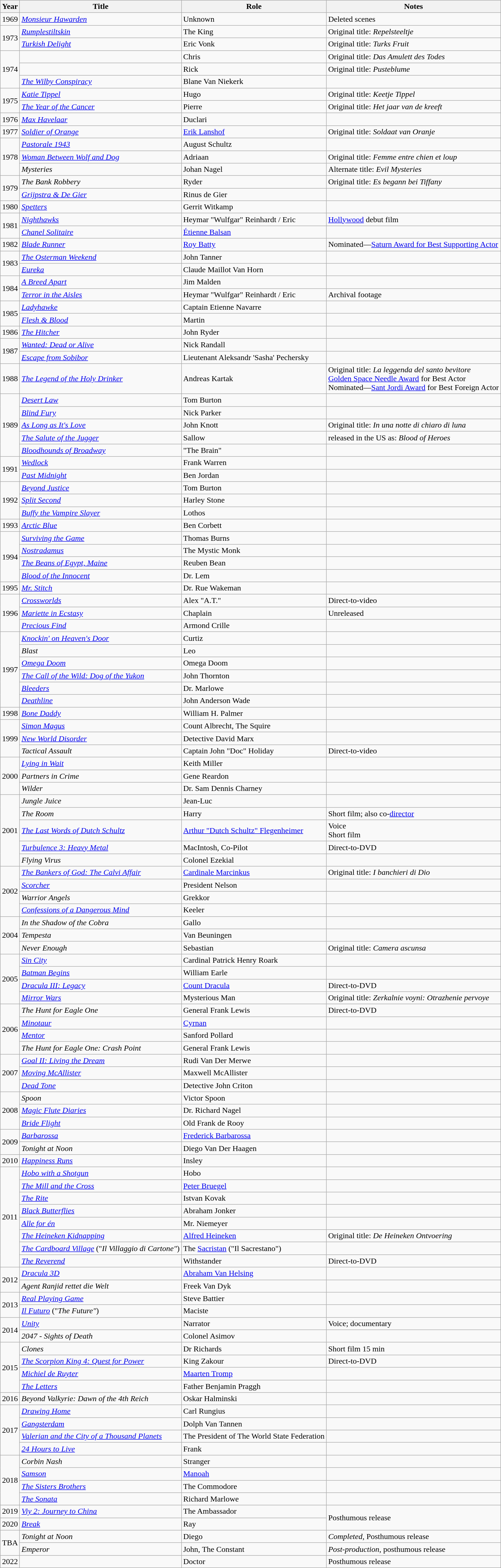<table class="wikitable sortable">
<tr>
<th>Year</th>
<th>Title</th>
<th>Role</th>
<th>Notes</th>
</tr>
<tr>
<td>1969</td>
<td><em><a href='#'>Monsieur Hawarden</a></em></td>
<td>Unknown</td>
<td>Deleted scenes</td>
</tr>
<tr>
<td rowspan="2">1973</td>
<td><em><a href='#'>Rumplestiltskin</a></em></td>
<td>The King</td>
<td>Original title: <em>Repelsteeltje</em></td>
</tr>
<tr>
<td><em><a href='#'>Turkish Delight</a></em></td>
<td>Eric Vonk</td>
<td>Original title: <em>Turks Fruit</em></td>
</tr>
<tr>
<td rowspan="3">1974</td>
<td><em></em></td>
<td>Chris</td>
<td>Original title: <em>Das Amulett des Todes</em></td>
</tr>
<tr>
<td><em></em></td>
<td>Rick</td>
<td>Original title: <em>Pusteblume</em></td>
</tr>
<tr>
<td><em><a href='#'>The Wilby Conspiracy</a></em></td>
<td>Blane Van Niekerk</td>
<td></td>
</tr>
<tr>
<td rowspan="2">1975</td>
<td><em><a href='#'>Katie Tippel</a></em></td>
<td>Hugo</td>
<td>Original title: <em>Keetje Tippel</em></td>
</tr>
<tr>
<td><em><a href='#'>The Year of the Cancer</a></em></td>
<td>Pierre</td>
<td>Original title: <em>Het jaar van de kreeft</em></td>
</tr>
<tr>
<td>1976</td>
<td><em><a href='#'>Max Havelaar</a></em></td>
<td>Duclari</td>
<td></td>
</tr>
<tr>
<td>1977</td>
<td><em><a href='#'>Soldier of Orange</a></em></td>
<td><a href='#'>Erik Lanshof</a></td>
<td>Original title: <em>Soldaat van Oranje</em></td>
</tr>
<tr>
<td rowspan="3">1978</td>
<td><em><a href='#'>Pastorale 1943</a></em></td>
<td>August Schultz</td>
<td></td>
</tr>
<tr>
<td><em><a href='#'>Woman Between Wolf and Dog</a></em></td>
<td>Adriaan</td>
<td>Original title: <em>Femme entre chien et loup</em></td>
</tr>
<tr>
<td><em>Mysteries</em></td>
<td>Johan Nagel</td>
<td>Alternate title: <em>Evil Mysteries</em></td>
</tr>
<tr>
<td rowspan="2">1979</td>
<td><em>The Bank Robbery</em></td>
<td>Ryder</td>
<td>Original title: <em>Es begann bei Tiffany</em></td>
</tr>
<tr>
<td><em><a href='#'>Grijpstra & De Gier</a></em></td>
<td>Rinus de Gier</td>
<td></td>
</tr>
<tr>
<td>1980</td>
<td><em><a href='#'>Spetters</a></em></td>
<td>Gerrit Witkamp</td>
<td></td>
</tr>
<tr>
<td rowspan="2">1981</td>
<td><em><a href='#'>Nighthawks</a></em></td>
<td>Heymar "Wulfgar" Reinhardt / Eric</td>
<td><a href='#'>Hollywood</a> debut film</td>
</tr>
<tr>
<td><em><a href='#'>Chanel Solitaire</a></em></td>
<td><a href='#'>Étienne Balsan</a></td>
<td></td>
</tr>
<tr>
<td>1982</td>
<td><em><a href='#'>Blade Runner</a></em></td>
<td><a href='#'>Roy Batty</a></td>
<td>Nominated—<a href='#'>Saturn Award for Best Supporting Actor</a></td>
</tr>
<tr>
<td rowspan="2">1983</td>
<td><em><a href='#'>The Osterman Weekend</a></em></td>
<td>John Tanner</td>
<td></td>
</tr>
<tr>
<td><em><a href='#'>Eureka</a></em></td>
<td>Claude Maillot Van Horn</td>
<td></td>
</tr>
<tr>
<td rowspan="2">1984</td>
<td><em><a href='#'>A Breed Apart</a></em></td>
<td>Jim Malden</td>
<td></td>
</tr>
<tr>
<td><em><a href='#'>Terror in the Aisles</a></em></td>
<td>Heymar "Wulfgar" Reinhardt / Eric</td>
<td>Archival footage</td>
</tr>
<tr>
<td rowspan="2">1985</td>
<td><em><a href='#'>Ladyhawke</a></em></td>
<td>Captain Etienne Navarre</td>
<td></td>
</tr>
<tr>
<td><em><a href='#'>Flesh & Blood</a></em></td>
<td>Martin</td>
<td></td>
</tr>
<tr>
<td>1986</td>
<td><em><a href='#'>The Hitcher</a></em></td>
<td>John Ryder</td>
<td></td>
</tr>
<tr>
<td rowspan="2">1987</td>
<td><em><a href='#'>Wanted: Dead or Alive</a></em></td>
<td>Nick Randall</td>
<td></td>
</tr>
<tr>
<td><em><a href='#'>Escape from Sobibor</a></em></td>
<td>Lieutenant Aleksandr 'Sasha' Pechersky</td>
<td></td>
</tr>
<tr>
<td>1988</td>
<td><em><a href='#'>The Legend of the Holy Drinker</a></em></td>
<td>Andreas Kartak</td>
<td>Original title: <em>La leggenda del santo bevitore</em><br><a href='#'>Golden Space Needle Award</a> for Best Actor<br>Nominated—<a href='#'>Sant Jordi Award</a> for Best Foreign Actor</td>
</tr>
<tr>
<td rowspan="5">1989</td>
<td><em><a href='#'>Desert Law</a></em></td>
<td>Tom Burton</td>
<td></td>
</tr>
<tr>
<td><em><a href='#'>Blind Fury</a></em></td>
<td>Nick Parker</td>
<td></td>
</tr>
<tr>
<td><em><a href='#'>As Long as It's Love</a></em></td>
<td>John Knott</td>
<td>Original title: <em>In una notte di chiaro di luna</em></td>
</tr>
<tr>
<td><em><a href='#'>The Salute of the Jugger</a></em></td>
<td>Sallow</td>
<td>released in the US as: <em>Blood of Heroes</em></td>
</tr>
<tr>
<td><em><a href='#'>Bloodhounds of Broadway</a></em></td>
<td>"The Brain"</td>
<td></td>
</tr>
<tr>
<td rowspan="2">1991</td>
<td><em><a href='#'>Wedlock</a></em></td>
<td>Frank Warren</td>
<td></td>
</tr>
<tr>
<td><em><a href='#'>Past Midnight</a></em></td>
<td>Ben Jordan</td>
<td></td>
</tr>
<tr>
<td rowspan="3">1992</td>
<td><em><a href='#'>Beyond Justice</a></em></td>
<td>Tom Burton</td>
<td></td>
</tr>
<tr>
<td><em><a href='#'>Split Second</a></em></td>
<td>Harley Stone</td>
<td></td>
</tr>
<tr>
<td><em><a href='#'>Buffy the Vampire Slayer</a></em></td>
<td>Lothos</td>
<td></td>
</tr>
<tr>
<td>1993</td>
<td><em><a href='#'>Arctic Blue</a></em></td>
<td>Ben Corbett</td>
<td></td>
</tr>
<tr>
<td rowspan="4">1994</td>
<td><em><a href='#'>Surviving the Game</a></em></td>
<td>Thomas Burns</td>
<td></td>
</tr>
<tr>
<td><em><a href='#'>Nostradamus</a></em></td>
<td>The Mystic Monk</td>
<td></td>
</tr>
<tr>
<td><em><a href='#'>The Beans of Egypt, Maine</a></em></td>
<td>Reuben Bean</td>
<td></td>
</tr>
<tr>
<td><em><a href='#'>Blood of the Innocent</a></em></td>
<td>Dr. Lem</td>
<td></td>
</tr>
<tr>
<td>1995</td>
<td><em><a href='#'>Mr. Stitch</a></em></td>
<td>Dr. Rue Wakeman</td>
<td></td>
</tr>
<tr>
<td rowspan="3">1996</td>
<td><em><a href='#'>Crossworlds</a></em></td>
<td>Alex "A.T."</td>
<td>Direct-to-video</td>
</tr>
<tr>
<td><em><a href='#'>Mariette in Ecstasy</a></em></td>
<td>Chaplain</td>
<td>Unreleased</td>
</tr>
<tr>
<td><em><a href='#'>Precious Find</a></em></td>
<td>Armond Crille</td>
<td></td>
</tr>
<tr>
<td rowspan="6">1997</td>
<td><em><a href='#'>Knockin' on Heaven's Door</a></em></td>
<td>Curtiz</td>
<td></td>
</tr>
<tr>
<td><em>Blast</em></td>
<td>Leo</td>
<td></td>
</tr>
<tr>
<td><em><a href='#'>Omega Doom</a></em></td>
<td>Omega Doom</td>
<td></td>
</tr>
<tr>
<td><em><a href='#'>The Call of the Wild: Dog of the Yukon</a></em></td>
<td>John Thornton</td>
<td></td>
</tr>
<tr>
<td><em><a href='#'>Bleeders</a></em></td>
<td>Dr. Marlowe</td>
<td></td>
</tr>
<tr>
<td><em><a href='#'>Deathline</a></em></td>
<td>John Anderson Wade</td>
<td></td>
</tr>
<tr>
<td>1998</td>
<td><em><a href='#'>Bone Daddy</a></em></td>
<td>William H. Palmer</td>
<td></td>
</tr>
<tr>
<td rowspan="3">1999</td>
<td><em><a href='#'>Simon Magus</a></em></td>
<td>Count Albrecht, The Squire</td>
<td></td>
</tr>
<tr>
<td><em><a href='#'>New World Disorder</a></em></td>
<td>Detective David Marx</td>
<td></td>
</tr>
<tr>
<td><em>Tactical Assault</em></td>
<td>Captain John "Doc" Holiday</td>
<td>Direct-to-video</td>
</tr>
<tr>
<td rowspan="3">2000</td>
<td><em><a href='#'>Lying in Wait</a></em></td>
<td>Keith Miller</td>
<td></td>
</tr>
<tr>
<td><em>Partners in Crime</em></td>
<td>Gene Reardon</td>
<td></td>
</tr>
<tr>
<td><em>Wilder</em></td>
<td>Dr. Sam Dennis Charney</td>
<td></td>
</tr>
<tr>
<td rowspan="5">2001</td>
<td><em>Jungle Juice</em></td>
<td>Jean-Luc</td>
<td></td>
</tr>
<tr>
<td><em>The Room</em></td>
<td>Harry</td>
<td>Short film; also co-<a href='#'>director</a></td>
</tr>
<tr>
<td><em><a href='#'>The Last Words of Dutch Schultz</a></em></td>
<td><a href='#'>Arthur "Dutch Schultz" Flegenheimer</a></td>
<td>Voice<br>Short film</td>
</tr>
<tr>
<td><em><a href='#'>Turbulence 3: Heavy Metal</a></em></td>
<td>MacIntosh, Co-Pilot</td>
<td>Direct-to-DVD</td>
</tr>
<tr>
<td><em>Flying Virus</em></td>
<td>Colonel Ezekial</td>
<td></td>
</tr>
<tr>
<td rowspan="4">2002</td>
<td><em><a href='#'>The Bankers of God: The Calvi Affair</a></em></td>
<td><a href='#'>Cardinale Marcinkus</a></td>
<td>Original title: <em>I banchieri di Dio</em></td>
</tr>
<tr>
<td><em><a href='#'>Scorcher</a></em></td>
<td>President Nelson</td>
<td></td>
</tr>
<tr>
<td><em>Warrior Angels</em></td>
<td>Grekkor</td>
<td></td>
</tr>
<tr>
<td><em><a href='#'>Confessions of a Dangerous Mind</a></em></td>
<td>Keeler</td>
<td></td>
</tr>
<tr>
<td rowspan="3">2004</td>
<td><em>In the Shadow of the Cobra</em></td>
<td>Gallo</td>
<td></td>
</tr>
<tr>
<td><em>Tempesta</em></td>
<td>Van Beuningen</td>
<td></td>
</tr>
<tr>
<td><em>Never Enough</em></td>
<td>Sebastian</td>
<td>Original title: <em>Camera ascunsa</em></td>
</tr>
<tr>
<td rowspan="4">2005</td>
<td><em><a href='#'>Sin City</a></em></td>
<td>Cardinal Patrick Henry Roark</td>
<td></td>
</tr>
<tr>
<td><em><a href='#'>Batman Begins</a></em></td>
<td>William Earle</td>
<td></td>
</tr>
<tr>
<td><em><a href='#'>Dracula III: Legacy</a></em></td>
<td><a href='#'>Count Dracula</a></td>
<td>Direct-to-DVD</td>
</tr>
<tr>
<td><em><a href='#'>Mirror Wars</a></em></td>
<td>Mysterious Man</td>
<td>Original title: <em>Zerkalnie voyni: Otrazhenie pervoye</em></td>
</tr>
<tr>
<td rowspan="4">2006</td>
<td><em>The Hunt for Eagle One</em></td>
<td>General Frank Lewis</td>
<td>Direct-to-DVD</td>
</tr>
<tr>
<td><em><a href='#'>Minotaur</a></em></td>
<td><a href='#'>Cyrnan</a></td>
<td></td>
</tr>
<tr>
<td><em><a href='#'>Mentor</a></em></td>
<td>Sanford Pollard</td>
<td></td>
</tr>
<tr>
<td><em>The Hunt for Eagle One: Crash Point</em></td>
<td>General Frank Lewis</td>
<td></td>
</tr>
<tr>
<td rowspan="3">2007</td>
<td><em><a href='#'>Goal II: Living the Dream</a></em></td>
<td>Rudi Van Der Merwe</td>
<td></td>
</tr>
<tr>
<td><em><a href='#'>Moving McAllister</a></em></td>
<td>Maxwell McAllister</td>
<td></td>
</tr>
<tr>
<td><em><a href='#'>Dead Tone</a></em></td>
<td>Detective John Criton</td>
<td></td>
</tr>
<tr>
<td rowspan="3">2008</td>
<td><em>Spoon</em></td>
<td>Victor Spoon</td>
<td></td>
</tr>
<tr>
<td><em><a href='#'>Magic Flute Diaries</a></em></td>
<td>Dr. Richard Nagel</td>
<td></td>
</tr>
<tr>
<td><em><a href='#'>Bride Flight</a></em></td>
<td>Old Frank de Rooy</td>
<td></td>
</tr>
<tr>
<td rowspan="2">2009</td>
<td><em><a href='#'>Barbarossa</a></em></td>
<td><a href='#'>Frederick Barbarossa</a></td>
<td></td>
</tr>
<tr>
<td><em>Tonight at Noon</em></td>
<td>Diego Van Der Haagen</td>
<td></td>
</tr>
<tr>
<td>2010</td>
<td><em><a href='#'>Happiness Runs</a></em></td>
<td>Insley</td>
<td></td>
</tr>
<tr>
<td rowspan="8">2011</td>
<td><em><a href='#'>Hobo with a Shotgun</a></em></td>
<td>Hobo</td>
<td></td>
</tr>
<tr>
<td><em><a href='#'>The Mill and the Cross</a></em></td>
<td><a href='#'>Peter Bruegel</a></td>
<td></td>
</tr>
<tr>
<td><em><a href='#'>The Rite</a></em></td>
<td>Istvan Kovak</td>
<td></td>
</tr>
<tr>
<td><em><a href='#'>Black Butterflies</a></em></td>
<td>Abraham Jonker</td>
<td></td>
</tr>
<tr>
<td><em><a href='#'>Alle for én</a></em></td>
<td>Mr. Niemeyer</td>
<td></td>
</tr>
<tr>
<td><em><a href='#'>The Heineken Kidnapping</a></em></td>
<td><a href='#'>Alfred Heineken</a></td>
<td>Original title: <em>De Heineken Ontvoering</em></td>
</tr>
<tr>
<td><em><a href='#'>The Cardboard Village</a></em> ("<em>Il Villaggio di Cartone"</em>)</td>
<td>The <a href='#'>Sacristan</a> ("Il Sacrestano")</td>
<td></td>
</tr>
<tr>
<td><em><a href='#'>The Reverend</a></em></td>
<td>Withstander</td>
<td>Direct-to-DVD</td>
</tr>
<tr>
<td rowspan="2">2012</td>
<td><em><a href='#'>Dracula 3D</a></em></td>
<td><a href='#'>Abraham Van Helsing</a></td>
<td></td>
</tr>
<tr>
<td><em>Agent Ranjid rettet die Welt</em></td>
<td>Freek Van Dyk</td>
<td></td>
</tr>
<tr>
<td rowspan="2">2013</td>
<td><em><a href='#'>Real Playing Game</a></em></td>
<td>Steve Battier</td>
<td></td>
</tr>
<tr>
<td><em><a href='#'>Il Futuro</a></em> ("<em>The Future"</em>)</td>
<td>Maciste</td>
</tr>
<tr>
<td rowspan="2">2014</td>
<td><em><a href='#'>Unity</a></em></td>
<td>Narrator</td>
<td>Voice; documentary</td>
</tr>
<tr>
<td><em>2047 - Sights of Death</em></td>
<td>Colonel Asimov</td>
</tr>
<tr>
<td rowspan="4">2015</td>
<td><em>Clones</em></td>
<td>Dr Richards</td>
<td>Short film 15 min</td>
</tr>
<tr>
<td><em><a href='#'>The Scorpion King 4: Quest for Power</a></em></td>
<td>King Zakour</td>
<td>Direct-to-DVD</td>
</tr>
<tr>
<td><em><a href='#'>Michiel de Ruyter</a></em></td>
<td><a href='#'>Maarten Tromp</a></td>
<td></td>
</tr>
<tr>
<td><em><a href='#'>The Letters</a></em></td>
<td>Father Benjamin Praggh</td>
<td></td>
</tr>
<tr>
<td>2016</td>
<td><em>Beyond Valkyrie: Dawn of the 4th Reich</em></td>
<td>Oskar Halminski</td>
<td></td>
</tr>
<tr>
<td rowspan="4">2017</td>
<td><em><a href='#'>Drawing Home</a></em></td>
<td>Carl Rungius</td>
<td></td>
</tr>
<tr>
<td><em><a href='#'>Gangsterdam</a></em></td>
<td>Dolph Van Tannen</td>
<td></td>
</tr>
<tr>
<td><em><a href='#'>Valerian and the City of a Thousand Planets</a></em></td>
<td>The President of The World State Federation</td>
<td></td>
</tr>
<tr>
<td><em><a href='#'>24 Hours to Live</a></em></td>
<td>Frank</td>
<td></td>
</tr>
<tr>
<td rowspan="4">2018</td>
<td><em>Corbin Nash</em></td>
<td>Stranger</td>
<td></td>
</tr>
<tr>
<td><em><a href='#'>Samson</a></em></td>
<td><a href='#'>Manoah</a></td>
<td></td>
</tr>
<tr>
<td><em><a href='#'>The Sisters Brothers</a></em></td>
<td>The Commodore</td>
<td></td>
</tr>
<tr>
<td><em><a href='#'>The Sonata</a></em></td>
<td>Richard Marlowe</td>
<td></td>
</tr>
<tr>
<td>2019</td>
<td><em><a href='#'>Viy 2: Journey to China</a></em></td>
<td>The Ambassador</td>
<td rowspan="2">Posthumous release</td>
</tr>
<tr>
<td>2020</td>
<td><em><a href='#'>Break</a></em></td>
<td>Ray</td>
</tr>
<tr>
<td rowspan="2">TBA</td>
<td><em>Tonight at Noon</em></td>
<td>Diego</td>
<td><em>Completed</em>, Posthumous release</td>
</tr>
<tr>
<td><em>Emperor</em></td>
<td>John, The Constant</td>
<td><em>Post-production</em>, posthumous release</td>
</tr>
<tr>
<td>2022</td>
<td></td>
<td>Doctor</td>
<td>Posthumous release</td>
</tr>
</table>
